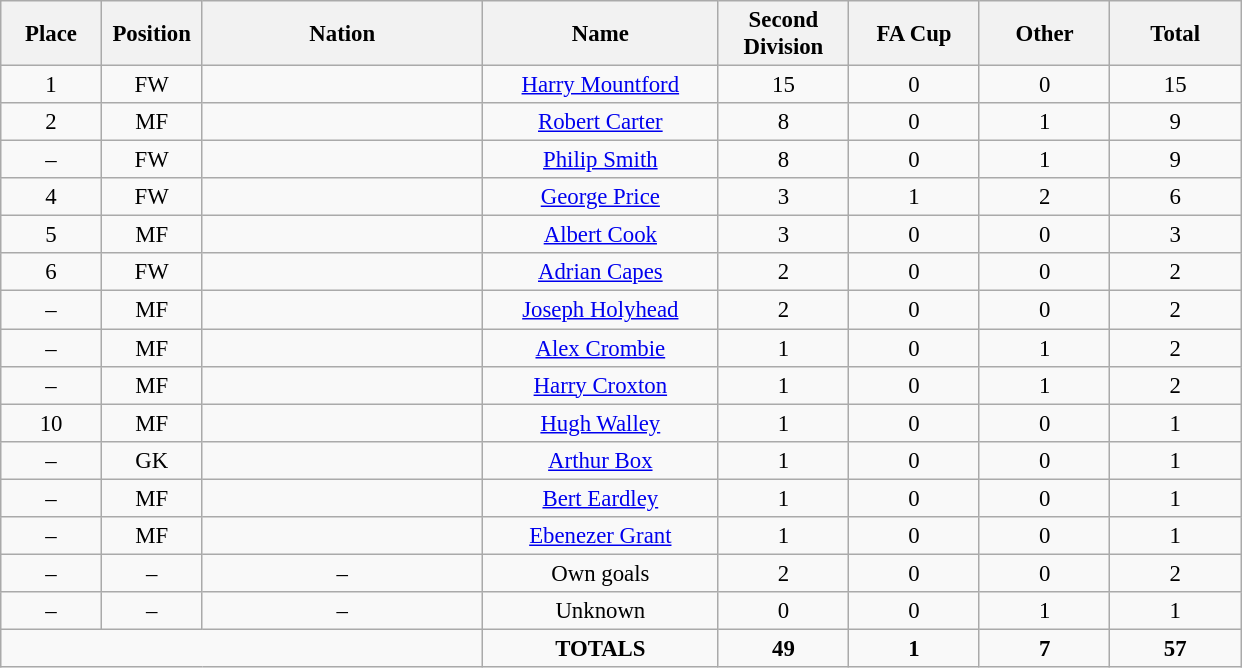<table class="wikitable" style="font-size: 95%; text-align: center;">
<tr>
<th width=60>Place</th>
<th width=60>Position</th>
<th width=180>Nation</th>
<th width=150>Name</th>
<th width=80>Second Division</th>
<th width=80>FA Cup</th>
<th width=80>Other</th>
<th width=80>Total</th>
</tr>
<tr>
<td>1</td>
<td>FW</td>
<td></td>
<td><a href='#'>Harry Mountford</a></td>
<td>15</td>
<td>0</td>
<td>0</td>
<td>15</td>
</tr>
<tr>
<td>2</td>
<td>MF</td>
<td></td>
<td><a href='#'>Robert Carter</a></td>
<td>8</td>
<td>0</td>
<td>1</td>
<td>9</td>
</tr>
<tr>
<td>–</td>
<td>FW</td>
<td></td>
<td><a href='#'>Philip Smith</a></td>
<td>8</td>
<td>0</td>
<td>1</td>
<td>9</td>
</tr>
<tr>
<td>4</td>
<td>FW</td>
<td></td>
<td><a href='#'>George Price</a></td>
<td>3</td>
<td>1</td>
<td>2</td>
<td>6</td>
</tr>
<tr>
<td>5</td>
<td>MF</td>
<td></td>
<td><a href='#'>Albert Cook</a></td>
<td>3</td>
<td>0</td>
<td>0</td>
<td>3</td>
</tr>
<tr>
<td>6</td>
<td>FW</td>
<td></td>
<td><a href='#'>Adrian Capes</a></td>
<td>2</td>
<td>0</td>
<td>0</td>
<td>2</td>
</tr>
<tr>
<td>–</td>
<td>MF</td>
<td></td>
<td><a href='#'>Joseph Holyhead</a></td>
<td>2</td>
<td>0</td>
<td>0</td>
<td>2</td>
</tr>
<tr>
<td>–</td>
<td>MF</td>
<td></td>
<td><a href='#'>Alex Crombie</a></td>
<td>1</td>
<td>0</td>
<td>1</td>
<td>2</td>
</tr>
<tr>
<td>–</td>
<td>MF</td>
<td></td>
<td><a href='#'>Harry Croxton</a></td>
<td>1</td>
<td>0</td>
<td>1</td>
<td>2</td>
</tr>
<tr>
<td>10</td>
<td>MF</td>
<td></td>
<td><a href='#'>Hugh Walley</a></td>
<td>1</td>
<td>0</td>
<td>0</td>
<td>1</td>
</tr>
<tr>
<td>–</td>
<td>GK</td>
<td></td>
<td><a href='#'>Arthur Box</a></td>
<td>1</td>
<td>0</td>
<td>0</td>
<td>1</td>
</tr>
<tr>
<td>–</td>
<td>MF</td>
<td></td>
<td><a href='#'>Bert Eardley</a></td>
<td>1</td>
<td>0</td>
<td>0</td>
<td>1</td>
</tr>
<tr>
<td>–</td>
<td>MF</td>
<td></td>
<td><a href='#'>Ebenezer Grant</a></td>
<td>1</td>
<td>0</td>
<td>0</td>
<td>1</td>
</tr>
<tr>
<td>–</td>
<td>–</td>
<td>–</td>
<td>Own goals</td>
<td>2</td>
<td>0</td>
<td>0</td>
<td>2</td>
</tr>
<tr>
<td>–</td>
<td>–</td>
<td>–</td>
<td>Unknown</td>
<td>0</td>
<td>0</td>
<td>1</td>
<td>1</td>
</tr>
<tr>
<td colspan="3"></td>
<td><strong>TOTALS</strong></td>
<td><strong>49</strong></td>
<td><strong>1</strong></td>
<td><strong>7</strong></td>
<td><strong>57</strong></td>
</tr>
</table>
